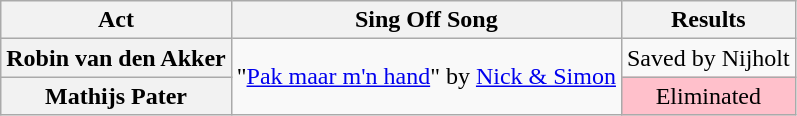<table class="wikitable plainrowheaders" style="text-align:center;">
<tr>
<th scope="col">Act</th>
<th scope="col">Sing Off Song</th>
<th scope="col">Results</th>
</tr>
<tr>
<th scope="row">Robin van den Akker</th>
<td rowspan="2">"<a href='#'>Pak maar m'n hand</a>" by <a href='#'>Nick & Simon</a></td>
<td>Saved by Nijholt</td>
</tr>
<tr>
<th scope="row">Mathijs Pater</th>
<td style="background:pink;">Eliminated</td>
</tr>
</table>
